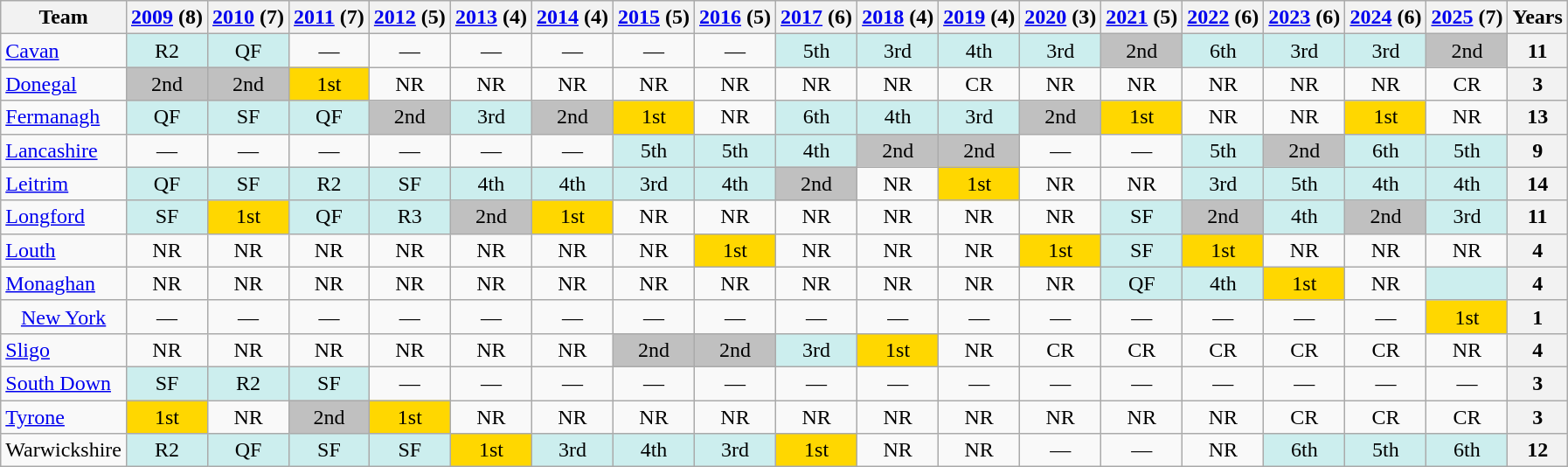<table class="wikitable sortable" style="text-align:center">
<tr>
<th>Team</th>
<th><a href='#'>2009</a> (8)</th>
<th><a href='#'>2010</a> (7)</th>
<th><a href='#'>2011</a> (7)</th>
<th><a href='#'>2012</a> (5)</th>
<th><a href='#'>2013</a> (4)</th>
<th><a href='#'>2014</a> (4)</th>
<th><a href='#'>2015</a> (5)</th>
<th><a href='#'>2016</a> (5)</th>
<th><a href='#'>2017</a> (6)</th>
<th><a href='#'>2018</a> (4)</th>
<th><a href='#'>2019</a> (4)</th>
<th><a href='#'>2020</a> (3)</th>
<th><a href='#'>2021</a> (5)</th>
<th><a href='#'>2022</a> (6)</th>
<th><a href='#'>2023</a> (6)</th>
<th><a href='#'>2024</a> (6)</th>
<th><a href='#'>2025</a> (7)</th>
<th>Years</th>
</tr>
<tr>
<td style="text-align:left"> <a href='#'>Cavan</a></td>
<td bgcolor="#cceeee">R2</td>
<td bgcolor="#cceeee">QF</td>
<td>—</td>
<td>—</td>
<td>—</td>
<td>—</td>
<td>—</td>
<td>—</td>
<td bgcolor="#cceeee">5th</td>
<td bgcolor="#cceeee">3rd</td>
<td bgcolor="#cceeee">4th</td>
<td bgcolor="#cceeee">3rd</td>
<td bgcolor="silver">2nd</td>
<td bgcolor="#cceeee">6th</td>
<td bgcolor="#cceeee">3rd</td>
<td bgcolor="#cceeee">3rd</td>
<td bgcolor="silver">2nd</td>
<th>11</th>
</tr>
<tr>
<td style="text-align:left"> <a href='#'>Donegal</a></td>
<td bgcolor="silver">2nd</td>
<td bgcolor="silver">2nd</td>
<td bgcolor="gold">1st</td>
<td>NR</td>
<td>NR</td>
<td>NR</td>
<td>NR</td>
<td>NR</td>
<td>NR</td>
<td>NR</td>
<td>CR</td>
<td>NR</td>
<td>NR</td>
<td>NR</td>
<td>NR</td>
<td>NR</td>
<td>CR</td>
<th>3</th>
</tr>
<tr>
<td style="text-align:left"> <a href='#'>Fermanagh</a></td>
<td bgcolor="#cceeee">QF</td>
<td bgcolor="#cceeee">SF</td>
<td bgcolor="#cceeee">QF</td>
<td bgcolor="silver">2nd</td>
<td bgcolor="#cceeee">3rd</td>
<td bgcolor="silver">2nd</td>
<td bgcolor="gold">1st</td>
<td>NR</td>
<td bgcolor="#cceeee">6th</td>
<td bgcolor="#cceeee">4th</td>
<td bgcolor="#cceeee">3rd</td>
<td bgcolor="silver">2nd</td>
<td bgcolor="gold">1st</td>
<td>NR</td>
<td>NR</td>
<td bgcolor="gold">1st</td>
<td>NR</td>
<th>13</th>
</tr>
<tr>
<td style="text-align:left"> <a href='#'>Lancashire</a></td>
<td>—</td>
<td>—</td>
<td>—</td>
<td>—</td>
<td>—</td>
<td>—</td>
<td bgcolor="#cceeee">5th</td>
<td bgcolor="#cceeee">5th</td>
<td bgcolor="#cceeee">4th</td>
<td bgcolor="silver">2nd</td>
<td bgcolor="silver">2nd</td>
<td>—</td>
<td>—</td>
<td bgcolor="#cceeee">5th</td>
<td bgcolor="silver">2nd</td>
<td bgcolor="#cceeee">6th</td>
<td bgcolor="#cceeee">5th</td>
<th>9</th>
</tr>
<tr>
<td style="text-align:left"> <a href='#'>Leitrim</a></td>
<td bgcolor="#cceeee">QF</td>
<td bgcolor="#cceeee">SF</td>
<td bgcolor="#cceeee">R2</td>
<td bgcolor="#cceeee">SF</td>
<td bgcolor="#cceeee">4th</td>
<td bgcolor="#cceeee">4th</td>
<td bgcolor="#cceeee">3rd</td>
<td bgcolor="#cceeee">4th</td>
<td bgcolor="silver">2nd</td>
<td>NR</td>
<td bgcolor="gold">1st</td>
<td>NR</td>
<td>NR</td>
<td bgcolor="#cceeee">3rd</td>
<td bgcolor="#cceeee">5th</td>
<td bgcolor="#cceeee">4th</td>
<td bgcolor="#cceeee">4th</td>
<th>14</th>
</tr>
<tr>
<td style="text-align:left"> <a href='#'>Longford</a></td>
<td bgcolor="#cceeee">SF</td>
<td bgcolor="gold">1st</td>
<td bgcolor="#cceeee">QF</td>
<td bgcolor="#cceeee">R3</td>
<td bgcolor="silver">2nd</td>
<td bgcolor="gold">1st</td>
<td>NR</td>
<td>NR</td>
<td>NR</td>
<td>NR</td>
<td>NR</td>
<td>NR</td>
<td bgcolor="#cceeee">SF</td>
<td bgcolor="silver">2nd</td>
<td bgcolor="#cceeee">4th</td>
<td bgcolor="silver">2nd</td>
<td bgcolor="#cceeee">3rd</td>
<th>11</th>
</tr>
<tr>
<td style="text-align:left"> <a href='#'>Louth</a></td>
<td>NR</td>
<td>NR</td>
<td>NR</td>
<td>NR</td>
<td>NR</td>
<td>NR</td>
<td>NR</td>
<td bgcolor="gold">1st</td>
<td>NR</td>
<td>NR</td>
<td>NR</td>
<td bgcolor="gold">1st</td>
<td bgcolor="#cceeee">SF</td>
<td bgcolor="gold">1st</td>
<td>NR</td>
<td>NR</td>
<td>NR</td>
<th>4</th>
</tr>
<tr>
<td style="text-align:left"> <a href='#'>Monaghan</a></td>
<td>NR</td>
<td>NR</td>
<td>NR</td>
<td>NR</td>
<td>NR</td>
<td>NR</td>
<td>NR</td>
<td>NR</td>
<td>NR</td>
<td>NR</td>
<td>NR</td>
<td>NR</td>
<td bgcolor="#cceeee">QF</td>
<td bgcolor="#cceeee">4th</td>
<td bgcolor="gold">1st</td>
<td>NR</td>
<td bgcolor="#cceeee"></td>
<th>4</th>
</tr>
<tr>
<td> <a href='#'>New York</a></td>
<td>—</td>
<td>—</td>
<td>—</td>
<td>—</td>
<td>—</td>
<td>—</td>
<td>—</td>
<td>—</td>
<td>—</td>
<td>—</td>
<td>—</td>
<td>—</td>
<td>—</td>
<td>—</td>
<td>—</td>
<td>—</td>
<td bgcolor="gold">1st</td>
<th>1</th>
</tr>
<tr>
<td style="text-align:left"> <a href='#'>Sligo</a></td>
<td>NR</td>
<td>NR</td>
<td>NR</td>
<td>NR</td>
<td>NR</td>
<td>NR</td>
<td bgcolor="silver">2nd</td>
<td bgcolor="silver">2nd</td>
<td bgcolor="#cceeee">3rd</td>
<td bgcolor="gold">1st</td>
<td>NR</td>
<td>CR</td>
<td>CR</td>
<td>CR</td>
<td>CR</td>
<td>CR</td>
<td>NR</td>
<th>4</th>
</tr>
<tr>
<td style="text-align:left"> <a href='#'>South Down</a></td>
<td bgcolor="#cceeee">SF</td>
<td bgcolor="#cceeee">R2</td>
<td bgcolor="#cceeee">SF</td>
<td>—</td>
<td>—</td>
<td>—</td>
<td>—</td>
<td>—</td>
<td>—</td>
<td>—</td>
<td>—</td>
<td>—</td>
<td>—</td>
<td>—</td>
<td>—</td>
<td>—</td>
<td>—</td>
<th>3</th>
</tr>
<tr>
<td style="text-align:left"> <a href='#'>Tyrone</a></td>
<td bgcolor="gold">1st</td>
<td>NR</td>
<td bgcolor="silver">2nd</td>
<td bgcolor="gold">1st</td>
<td>NR</td>
<td>NR</td>
<td>NR</td>
<td>NR</td>
<td>NR</td>
<td>NR</td>
<td>NR</td>
<td>NR</td>
<td>NR</td>
<td>NR</td>
<td>CR</td>
<td>CR</td>
<td>CR</td>
<th>3</th>
</tr>
<tr>
<td style="text-align:left"> Warwickshire</td>
<td bgcolor="#cceeee">R2</td>
<td bgcolor="#cceeee">QF</td>
<td bgcolor="#cceeee">SF</td>
<td bgcolor="#cceeee">SF</td>
<td bgcolor="gold">1st</td>
<td bgcolor="#cceeee">3rd</td>
<td bgcolor="#cceeee">4th</td>
<td bgcolor="#cceeee">3rd</td>
<td bgcolor="gold">1st</td>
<td>NR</td>
<td>NR</td>
<td>—</td>
<td>—</td>
<td>NR</td>
<td bgcolor="#cceeee">6th</td>
<td bgcolor="#cceeee">5th</td>
<td bgcolor="#cceeee">6th</td>
<th>12</th>
</tr>
</table>
